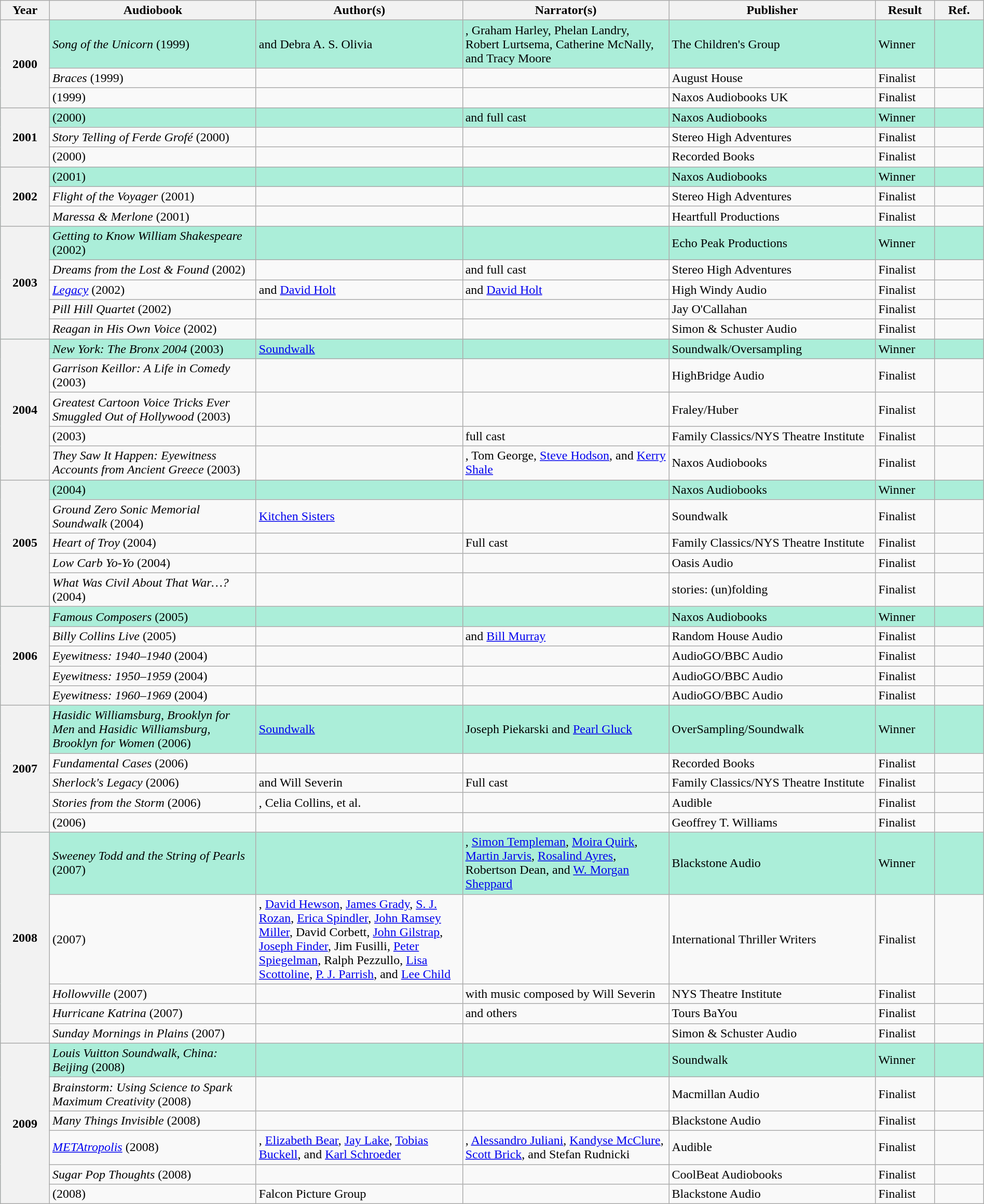<table class="wikitable sortable mw-collapsible" style="width:100%">
<tr>
<th scope="col" width="5%">Year</th>
<th scope="col" width="21%">Audiobook</th>
<th scope="col" width="21%">Author(s)</th>
<th scope="col" width="21%">Narrator(s)</th>
<th scope="col" width="21%">Publisher</th>
<th scope="col" width="6%">Result</th>
<th scope="col" width="5%">Ref.</th>
</tr>
<tr style="background:#ABEED9">
<th rowspan="3">2000<br></th>
<td><em>Song of the Unicorn</em> (1999)</td>
<td> and Debra A. S. Olivia</td>
<td>, Graham Harley, Phelan Landry, Robert Lurtsema, Catherine McNally, and Tracy Moore</td>
<td>The Children's Group</td>
<td>Winner</td>
<td></td>
</tr>
<tr>
<td><em>Braces</em> (1999)</td>
<td></td>
<td></td>
<td>August House</td>
<td>Finalist</td>
<td></td>
</tr>
<tr>
<td><em></em> (1999)</td>
<td></td>
<td></td>
<td>Naxos Audiobooks UK</td>
<td>Finalist</td>
<td></td>
</tr>
<tr style="background:#ABEED9">
<th rowspan="3">2001<br></th>
<td><em></em> (2000)</td>
<td></td>
<td> and full cast</td>
<td>Naxos Audiobooks</td>
<td>Winner</td>
<td></td>
</tr>
<tr>
<td><em>Story Telling of Ferde Grofé</em> (2000)</td>
<td></td>
<td></td>
<td>Stereo High Adventures</td>
<td>Finalist</td>
<td></td>
</tr>
<tr>
<td><em></em> (2000)</td>
<td></td>
<td></td>
<td>Recorded Books</td>
<td>Finalist</td>
<td></td>
</tr>
<tr style="background:#ABEED9">
<th rowspan="3">2002<br></th>
<td><em></em> (2001)</td>
<td></td>
<td></td>
<td>Naxos Audiobooks</td>
<td>Winner</td>
<td></td>
</tr>
<tr>
<td><em>Flight of the Voyager</em> (2001)</td>
<td></td>
<td></td>
<td>Stereo High Adventures</td>
<td>Finalist</td>
<td></td>
</tr>
<tr>
<td><em>Maressa & Merlone</em> (2001)</td>
<td></td>
<td></td>
<td>Heartfull Productions</td>
<td>Finalist</td>
<td></td>
</tr>
<tr style="background:#ABEED9">
<th rowspan="5">2003<br></th>
<td><em>Getting to Know William Shakespeare</em> (2002)</td>
<td></td>
<td></td>
<td>Echo Peak Productions</td>
<td>Winner</td>
<td></td>
</tr>
<tr>
<td><em>Dreams from the Lost & Found</em> (2002)</td>
<td></td>
<td> and full cast</td>
<td>Stereo High Adventures</td>
<td>Finalist</td>
<td></td>
</tr>
<tr>
<td><em><a href='#'>Legacy</a></em> (2002)</td>
<td> and <a href='#'>David Holt</a></td>
<td> and <a href='#'>David Holt</a></td>
<td>High Windy Audio</td>
<td>Finalist</td>
<td></td>
</tr>
<tr>
<td><em>Pill Hill Quartet</em> (2002)</td>
<td></td>
<td></td>
<td>Jay O'Callahan</td>
<td>Finalist</td>
<td></td>
</tr>
<tr>
<td><em>Reagan in His Own Voice</em> (2002)</td>
<td></td>
<td></td>
<td>Simon & Schuster Audio</td>
<td>Finalist</td>
<td></td>
</tr>
<tr style="background:#ABEED9">
<th rowspan="5">2004<br></th>
<td><em>New York: The Bronx 2004</em> (2003)</td>
<td><a href='#'>Soundwalk</a></td>
<td></td>
<td>Soundwalk/Oversampling</td>
<td>Winner</td>
<td></td>
</tr>
<tr>
<td><em>Garrison Keillor: A Life in Comedy</em> (2003)</td>
<td></td>
<td></td>
<td>HighBridge Audio</td>
<td>Finalist</td>
<td></td>
</tr>
<tr>
<td><em>Greatest Cartoon Voice Tricks Ever Smuggled Out of Hollywood</em> (2003)</td>
<td></td>
<td></td>
<td>Fraley/Huber</td>
<td>Finalist</td>
<td></td>
</tr>
<tr>
<td><em></em> (2003)</td>
<td></td>
<td>full cast</td>
<td>Family Classics/NYS Theatre Institute</td>
<td>Finalist</td>
<td></td>
</tr>
<tr>
<td><em>They Saw It Happen: Eyewitness Accounts from Ancient Greece</em> (2003)</td>
<td></td>
<td>, Tom George, <a href='#'>Steve Hodson</a>, and <a href='#'>Kerry Shale</a></td>
<td>Naxos Audiobooks</td>
<td>Finalist</td>
<td></td>
</tr>
<tr style="background:#ABEED9">
<th rowspan="5">2005<br></th>
<td><em> </em>(2004)</td>
<td></td>
<td></td>
<td>Naxos Audiobooks</td>
<td>Winner</td>
<td></td>
</tr>
<tr>
<td><em>Ground Zero Sonic Memorial Soundwalk</em> (2004)</td>
<td><a href='#'>Kitchen Sisters</a></td>
<td></td>
<td>Soundwalk</td>
<td>Finalist</td>
<td></td>
</tr>
<tr>
<td><em>Heart of Troy</em> (2004)</td>
<td></td>
<td>Full cast</td>
<td>Family Classics/NYS Theatre Institute</td>
<td>Finalist</td>
<td></td>
</tr>
<tr>
<td><em>Low Carb Yo-Yo</em> (2004)</td>
<td></td>
<td></td>
<td>Oasis Audio</td>
<td>Finalist</td>
<td></td>
</tr>
<tr>
<td><em>What Was Civil About That War…?</em> (2004)</td>
<td></td>
<td></td>
<td>stories: (un)folding</td>
<td>Finalist</td>
<td></td>
</tr>
<tr style="background:#ABEED9">
<th rowspan="5">2006<br></th>
<td><em>Famous Composers</em> (2005)</td>
<td></td>
<td></td>
<td>Naxos Audiobooks</td>
<td>Winner</td>
<td></td>
</tr>
<tr>
<td><em>Billy Collins Live</em> (2005)</td>
<td></td>
<td> and <a href='#'>Bill Murray</a></td>
<td>Random House Audio</td>
<td>Finalist</td>
<td></td>
</tr>
<tr>
<td><em>Eyewitness: 1940–1940</em> (2004)</td>
<td></td>
<td></td>
<td>AudioGO/BBC Audio</td>
<td>Finalist</td>
<td></td>
</tr>
<tr>
<td><em>Eyewitness: 1950–1959</em> (2004)</td>
<td></td>
<td></td>
<td>AudioGO/BBC Audio</td>
<td>Finalist</td>
<td></td>
</tr>
<tr>
<td><em>Eyewitness: 1960–1969</em> (2004)</td>
<td></td>
<td></td>
<td>AudioGO/BBC Audio</td>
<td>Finalist</td>
<td></td>
</tr>
<tr style="background:#ABEED9">
<th rowspan="5">2007<br></th>
<td><em>Hasidic Williamsburg, Brooklyn for Men</em> and <em>Hasidic Williamsburg, Brooklyn for Women</em> (2006)</td>
<td><a href='#'>Soundwalk</a></td>
<td>Joseph Piekarski and <a href='#'>Pearl Gluck</a></td>
<td>OverSampling/Soundwalk</td>
<td>Winner</td>
<td></td>
</tr>
<tr>
<td><em>Fundamental Cases</em> (2006)</td>
<td></td>
<td></td>
<td>Recorded Books</td>
<td>Finalist</td>
<td></td>
</tr>
<tr>
<td><em>Sherlock's Legacy</em> (2006)</td>
<td> and Will Severin</td>
<td>Full cast</td>
<td>Family Classics/NYS Theatre Institute</td>
<td>Finalist</td>
<td></td>
</tr>
<tr>
<td><em>Stories from the Storm</em> (2006)</td>
<td>, Celia Collins, et al.</td>
<td></td>
<td>Audible</td>
<td>Finalist</td>
<td></td>
</tr>
<tr>
<td><em></em> (2006)</td>
<td></td>
<td></td>
<td>Geoffrey T. Williams</td>
<td>Finalist</td>
<td></td>
</tr>
<tr style="background:#ABEED9">
<th rowspan="5">2008<br></th>
<td><em>Sweeney Todd and the String of Pearls</em> (2007)</td>
<td></td>
<td>, <a href='#'>Simon Templeman</a>, <a href='#'>Moira Quirk</a>, <a href='#'>Martin Jarvis</a>, <a href='#'>Rosalind Ayres</a>, Robertson Dean, and <a href='#'>W. Morgan Sheppard</a></td>
<td>Blackstone Audio</td>
<td>Winner</td>
<td></td>
</tr>
<tr>
<td><em></em> (2007)</td>
<td>, <a href='#'>David Hewson</a>, <a href='#'>James Grady</a>, <a href='#'>S. J. Rozan</a>, <a href='#'>Erica Spindler</a>, <a href='#'>John Ramsey Miller</a>, David Corbett, <a href='#'>John Gilstrap</a>, <a href='#'>Joseph Finder</a>, Jim Fusilli, <a href='#'>Peter Spiegelman</a>, Ralph Pezzullo, <a href='#'>Lisa Scottoline</a>, <a href='#'>P. J. Parrish</a>, and <a href='#'>Lee Child</a></td>
<td></td>
<td>International Thriller Writers</td>
<td>Finalist</td>
<td></td>
</tr>
<tr>
<td><em>Hollowville</em> (2007)</td>
<td></td>
<td> with music composed by Will Severin</td>
<td>NYS Theatre Institute</td>
<td>Finalist</td>
<td></td>
</tr>
<tr>
<td><em>Hurricane Katrina</em> (2007)</td>
<td></td>
<td> and others</td>
<td>Tours BaYou</td>
<td>Finalist</td>
<td></td>
</tr>
<tr>
<td><em>Sunday Mornings in Plains</em> (2007)</td>
<td></td>
<td></td>
<td>Simon & Schuster Audio</td>
<td>Finalist</td>
<td></td>
</tr>
<tr style="background:#ABEED9">
<th rowspan="6">2009<br></th>
<td><em>Louis Vuitton Soundwalk, China: Beijing</em> (2008)</td>
<td></td>
<td></td>
<td>Soundwalk</td>
<td>Winner</td>
<td></td>
</tr>
<tr>
<td><em>Brainstorm: Using Science to Spark Maximum Creativity</em> (2008)</td>
<td></td>
<td></td>
<td>Macmillan Audio</td>
<td>Finalist</td>
<td></td>
</tr>
<tr>
<td><em>Many Things Invisible</em> (2008)</td>
<td></td>
<td></td>
<td>Blackstone Audio</td>
<td>Finalist</td>
<td></td>
</tr>
<tr>
<td><em><a href='#'>METAtropolis</a></em> (2008)</td>
<td>, <a href='#'>Elizabeth Bear</a>, <a href='#'>Jay Lake</a>, <a href='#'>Tobias Buckell</a>, and <a href='#'>Karl Schroeder</a></td>
<td>, <a href='#'>Alessandro Juliani</a>, <a href='#'>Kandyse McClure</a>, <a href='#'>Scott Brick</a>, and Stefan Rudnicki</td>
<td>Audible</td>
<td>Finalist</td>
<td></td>
</tr>
<tr>
<td><em>Sugar Pop Thoughts</em> (2008)</td>
<td></td>
<td></td>
<td>CoolBeat Audiobooks</td>
<td>Finalist</td>
<td></td>
</tr>
<tr>
<td><em></em>(2008)</td>
<td>Falcon Picture Group</td>
<td></td>
<td>Blackstone Audio</td>
<td>Finalist</td>
<td></td>
</tr>
</table>
